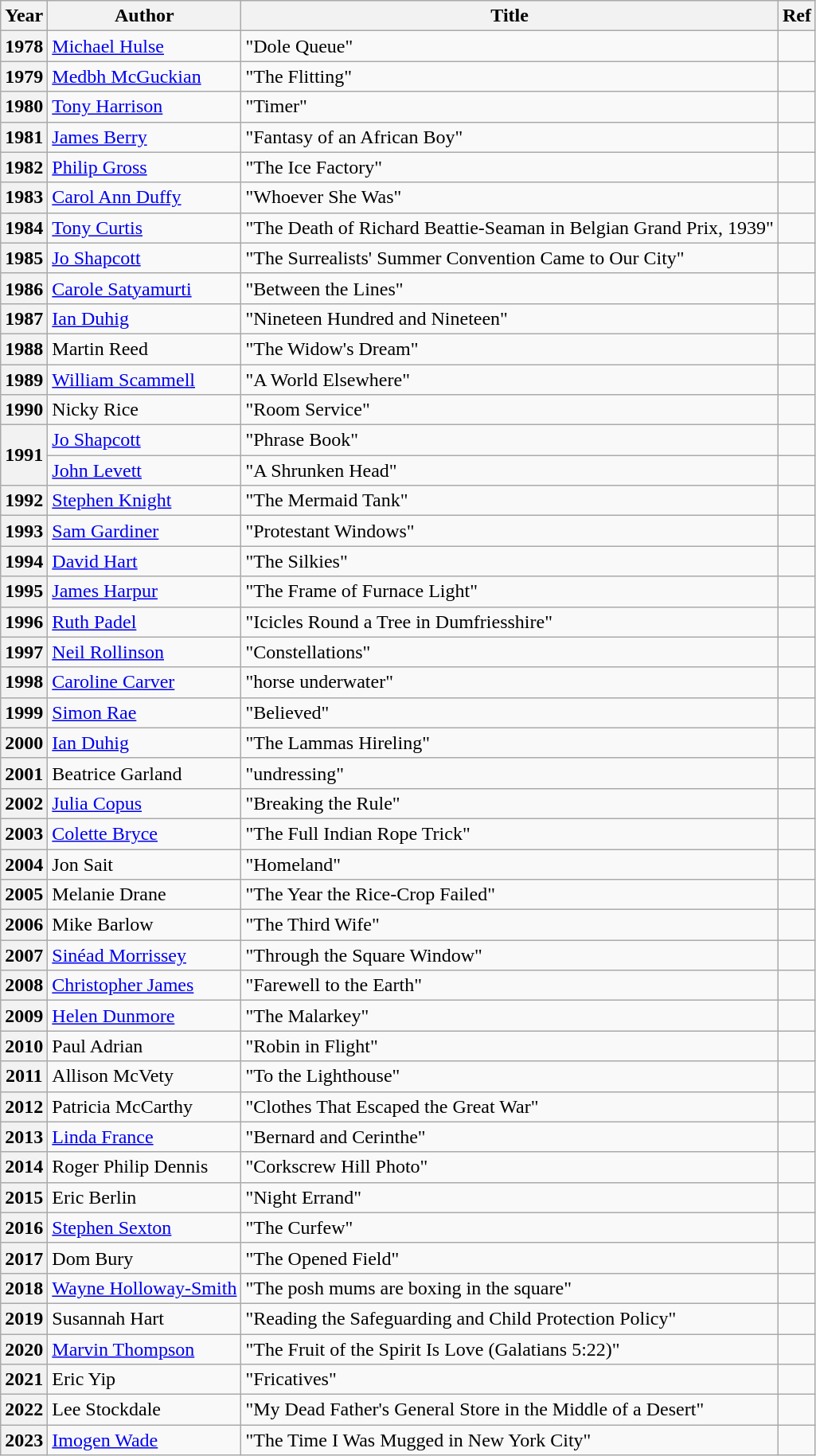<table class="wikitable">
<tr>
<th>Year</th>
<th>Author</th>
<th>Title</th>
<th>Ref</th>
</tr>
<tr>
<th>1978</th>
<td><a href='#'>Michael Hulse</a></td>
<td>"Dole Queue"</td>
<td></td>
</tr>
<tr>
<th>1979</th>
<td><a href='#'>Medbh McGuckian</a></td>
<td>"The Flitting"</td>
<td></td>
</tr>
<tr>
<th>1980</th>
<td><a href='#'>Tony Harrison</a></td>
<td>"Timer"</td>
<td></td>
</tr>
<tr>
<th>1981</th>
<td><a href='#'>James Berry</a></td>
<td>"Fantasy of an African Boy"</td>
<td></td>
</tr>
<tr>
<th>1982</th>
<td><a href='#'>Philip Gross</a></td>
<td>"The Ice Factory"</td>
<td></td>
</tr>
<tr>
<th>1983</th>
<td><a href='#'>Carol Ann Duffy</a></td>
<td>"Whoever She Was"</td>
<td></td>
</tr>
<tr>
<th>1984</th>
<td><a href='#'>Tony Curtis</a></td>
<td>"The Death of Richard Beattie-Seaman in Belgian Grand Prix, 1939"</td>
<td></td>
</tr>
<tr>
<th>1985</th>
<td><a href='#'>Jo Shapcott</a></td>
<td>"The Surrealists' Summer Convention Came to Our City"</td>
<td></td>
</tr>
<tr>
<th>1986</th>
<td><a href='#'>Carole Satyamurti</a></td>
<td>"Between the Lines"</td>
<td></td>
</tr>
<tr>
<th>1987</th>
<td><a href='#'>Ian Duhig</a></td>
<td>"Nineteen Hundred and Nineteen"</td>
<td></td>
</tr>
<tr>
<th>1988</th>
<td>Martin Reed</td>
<td>"The Widow's Dream"</td>
<td></td>
</tr>
<tr>
<th>1989</th>
<td><a href='#'>William Scammell</a></td>
<td>"A World Elsewhere"</td>
<td></td>
</tr>
<tr>
<th>1990</th>
<td>Nicky Rice</td>
<td>"Room Service"</td>
<td></td>
</tr>
<tr>
<th rowspan="2">1991</th>
<td><a href='#'>Jo Shapcott</a></td>
<td>"Phrase Book"</td>
<td></td>
</tr>
<tr>
<td><a href='#'>John Levett</a></td>
<td>"A Shrunken Head"</td>
<td></td>
</tr>
<tr>
<th>1992</th>
<td><a href='#'>Stephen Knight</a></td>
<td>"The Mermaid Tank"</td>
<td></td>
</tr>
<tr>
<th>1993</th>
<td><a href='#'>Sam Gardiner</a></td>
<td>"Protestant Windows"</td>
<td></td>
</tr>
<tr>
<th>1994</th>
<td><a href='#'>David Hart</a></td>
<td>"The Silkies"</td>
<td></td>
</tr>
<tr>
<th>1995</th>
<td><a href='#'>James Harpur</a></td>
<td>"The Frame of Furnace Light"</td>
<td></td>
</tr>
<tr>
<th>1996</th>
<td><a href='#'>Ruth Padel</a></td>
<td>"Icicles Round a Tree in Dumfriesshire"</td>
<td></td>
</tr>
<tr>
<th>1997</th>
<td><a href='#'>Neil Rollinson</a></td>
<td>"Constellations"</td>
<td></td>
</tr>
<tr>
<th>1998</th>
<td><a href='#'>Caroline Carver</a></td>
<td>"horse underwater"</td>
<td></td>
</tr>
<tr>
<th>1999</th>
<td><a href='#'>Simon Rae</a></td>
<td>"Believed"</td>
<td></td>
</tr>
<tr>
<th>2000</th>
<td><a href='#'>Ian Duhig</a></td>
<td>"The Lammas Hireling"</td>
<td></td>
</tr>
<tr>
<th>2001</th>
<td>Beatrice Garland</td>
<td>"undressing"</td>
<td></td>
</tr>
<tr>
<th>2002</th>
<td><a href='#'>Julia Copus</a></td>
<td>"Breaking the Rule"</td>
<td></td>
</tr>
<tr>
<th>2003</th>
<td><a href='#'>Colette Bryce</a></td>
<td>"The Full Indian Rope Trick"</td>
<td></td>
</tr>
<tr>
<th>2004</th>
<td>Jon Sait</td>
<td>"Homeland"</td>
<td></td>
</tr>
<tr>
<th>2005</th>
<td>Melanie Drane</td>
<td>"The Year the Rice-Crop Failed"</td>
<td></td>
</tr>
<tr>
<th>2006</th>
<td>Mike Barlow</td>
<td>"The Third Wife"</td>
<td></td>
</tr>
<tr>
<th>2007</th>
<td><a href='#'>Sinéad Morrissey</a></td>
<td>"Through the Square Window"</td>
<td></td>
</tr>
<tr>
<th>2008</th>
<td><a href='#'>Christopher James</a></td>
<td>"Farewell to the Earth"</td>
<td></td>
</tr>
<tr>
<th>2009</th>
<td><a href='#'>Helen Dunmore</a></td>
<td>"The Malarkey"</td>
<td></td>
</tr>
<tr>
<th>2010</th>
<td>Paul Adrian</td>
<td>"Robin in Flight"</td>
<td></td>
</tr>
<tr>
<th>2011</th>
<td>Allison McVety</td>
<td>"To the Lighthouse"</td>
<td></td>
</tr>
<tr>
<th>2012</th>
<td>Patricia McCarthy</td>
<td>"Clothes That Escaped the Great War"</td>
<td></td>
</tr>
<tr>
<th>2013</th>
<td><a href='#'>Linda France</a></td>
<td>"Bernard and Cerinthe"</td>
<td></td>
</tr>
<tr>
<th>2014</th>
<td>Roger Philip Dennis</td>
<td>"Corkscrew Hill Photo"</td>
<td></td>
</tr>
<tr>
<th>2015</th>
<td>Eric Berlin</td>
<td>"Night Errand"</td>
<td></td>
</tr>
<tr>
<th>2016</th>
<td><a href='#'>Stephen Sexton</a></td>
<td>"The Curfew"</td>
<td></td>
</tr>
<tr>
<th>2017</th>
<td>Dom Bury</td>
<td>"The Opened Field"</td>
<td></td>
</tr>
<tr>
<th>2018</th>
<td><a href='#'>Wayne Holloway-Smith</a></td>
<td>"The posh mums are boxing in the square"</td>
<td></td>
</tr>
<tr>
<th>2019</th>
<td>Susannah Hart</td>
<td>"Reading the Safeguarding and Child Protection Policy"</td>
<td></td>
</tr>
<tr>
<th>2020</th>
<td><a href='#'>Marvin Thompson</a></td>
<td>"The Fruit of the Spirit Is Love (Galatians 5:22)"</td>
<td></td>
</tr>
<tr>
<th>2021</th>
<td>Eric Yip</td>
<td>"Fricatives"</td>
<td></td>
</tr>
<tr>
<th>2022</th>
<td>Lee Stockdale</td>
<td>"My Dead Father's General Store in the Middle of a Desert"</td>
<td></td>
</tr>
<tr>
<th>2023</th>
<td><a href='#'>Imogen Wade</a></td>
<td>"The Time I Was Mugged in New York City"</td>
<td></td>
</tr>
</table>
